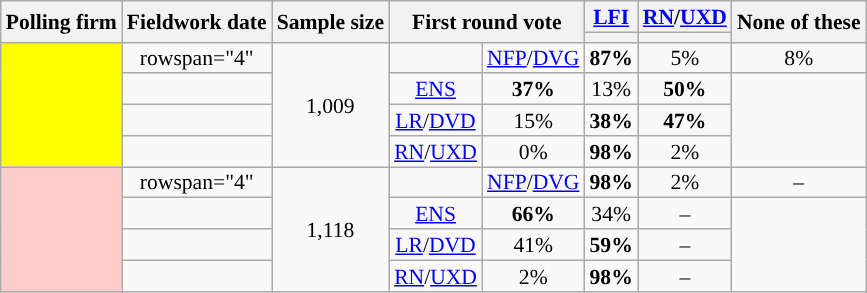<table class="wikitable sortable" style="text-align:center;font-size:90%;line-height:14px">
<tr>
<th rowspan="2">Polling firm</th>
<th rowspan="2">Fieldwork date</th>
<th rowspan="2">Sample size</th>
<th rowspan="2" colspan="2">First round vote</th>
<th><a href='#'>LFI</a></th>
<th><a href='#'>RN</a>/<a href='#'>UXD</a></th>
<th rowspan="2">None of these</th>
</tr>
<tr style="line-height:5px">
<th style="background:"></th>
<th style="background:"></th>
</tr>
<tr>
<td style="background:yellow" rowspan="4"></td>
<td>rowspan="4" </td>
<td rowspan="4">1,009</td>
<td style="background:"></td>
<td data-sort-value="0"><a href='#'>NFP</a>/<a href='#'>DVG</a></td>
<td style="background-color:#"><strong>87%</strong></td>
<td>5%</td>
<td>8%</td>
</tr>
<tr>
<td style="background:"></td>
<td data-sort-value="1"><a href='#'>ENS</a></td>
<td style="background-color:#"><strong>37%</strong></td>
<td>13%</td>
<td style="background-color:#"><strong>50%</strong></td>
</tr>
<tr>
<td style="background:"></td>
<td data-sort-value="2"><a href='#'>LR</a>/<a href='#'>DVD</a></td>
<td>15%</td>
<td style="background-color:#"><strong>38%</strong></td>
<td style="background-color:#"><strong>47%</strong></td>
</tr>
<tr>
<td style="background:"></td>
<td data-sort-value="3"><a href='#'>RN</a>/<a href='#'>UXD</a></td>
<td>0%</td>
<td style="background-color:#"><strong>98%</strong></td>
<td>2%</td>
</tr>
<tr>
<td style="background:#FFCCCC" rowspan="4"></td>
<td>rowspan="4" </td>
<td rowspan="4">1,118</td>
<td style="background:"></td>
<td data-sort-value="0"><a href='#'>NFP</a>/<a href='#'>DVG</a></td>
<td style="background-color:#"><strong>98%</strong></td>
<td>2%</td>
<td>–</td>
</tr>
<tr>
<td style="background:"></td>
<td data-sort-value="1"><a href='#'>ENS</a></td>
<td style="background-color:#"><strong>66%</strong></td>
<td>34%</td>
<td>–</td>
</tr>
<tr>
<td style="background:"></td>
<td data-sort-value="2"><a href='#'>LR</a>/<a href='#'>DVD</a></td>
<td>41%</td>
<td style="background-color:#"><strong>59%</strong></td>
<td>–</td>
</tr>
<tr>
<td style="background:"></td>
<td data-sort-value="3"><a href='#'>RN</a>/<a href='#'>UXD</a></td>
<td>2%</td>
<td style="background-color:#"><strong>98%</strong></td>
<td>–</td>
</tr>
</table>
